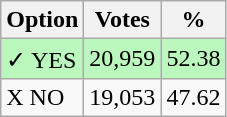<table class="wikitable">
<tr>
<th>Option</th>
<th>Votes</th>
<th>%</th>
</tr>
<tr>
<td style=background:#bbf8be>✓ YES</td>
<td style=background:#bbf8be>20,959</td>
<td style=background:#bbf8be>52.38</td>
</tr>
<tr>
<td>X NO</td>
<td>19,053</td>
<td>47.62</td>
</tr>
</table>
